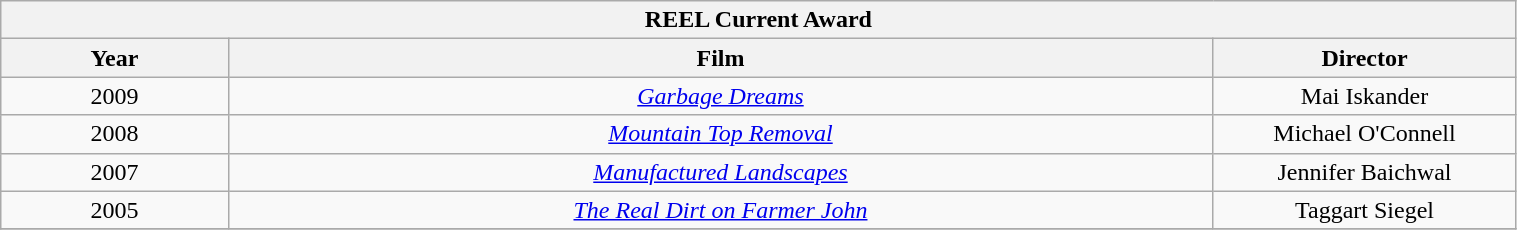<table class="wikitable" width="80%">
<tr>
<th colspan="3" align="center">REEL Current Award</th>
</tr>
<tr>
<th width="15%">Year</th>
<th width="65%">Film</th>
<th width="20%">Director</th>
</tr>
<tr>
<td align="center">2009</td>
<td align="center"><em><a href='#'>Garbage Dreams</a></em></td>
<td align="center">Mai Iskander</td>
</tr>
<tr>
<td align="center">2008</td>
<td align="center"><a href='#'><em>Mountain Top Removal</em></a></td>
<td align="center">Michael O'Connell</td>
</tr>
<tr>
<td align="center">2007</td>
<td align="center"><em><a href='#'>Manufactured Landscapes</a></em></td>
<td align="center">Jennifer Baichwal</td>
</tr>
<tr>
<td align="center">2005</td>
<td align="center"><em><a href='#'>The Real Dirt on Farmer John</a></em></td>
<td align="center">Taggart Siegel</td>
</tr>
<tr>
</tr>
</table>
